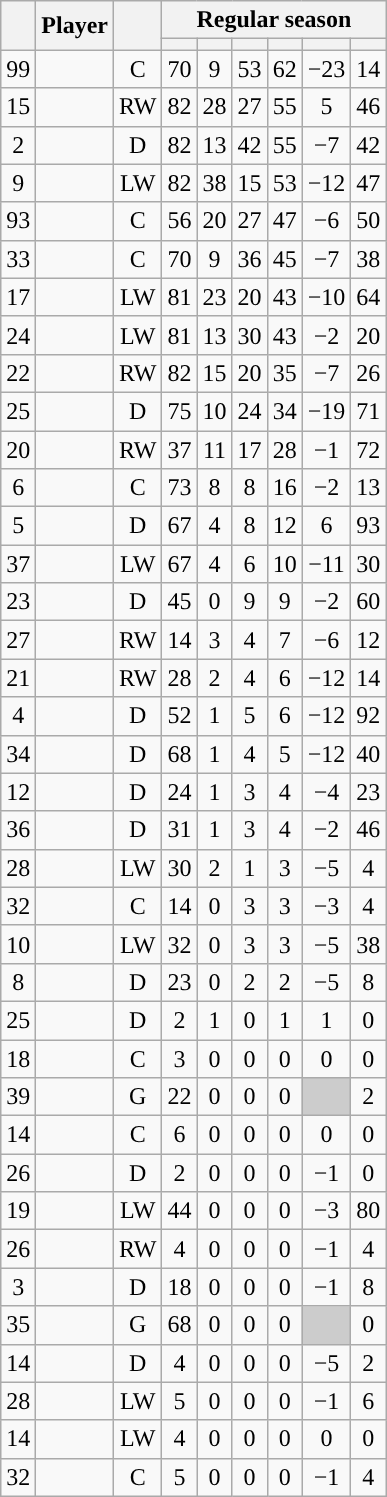<table class="wikitable sortable plainrowheaders" style="text-align:center;">
<tr>
<th scope="col" data-sort-type="number" rowspan="2"></th>
<th scope="col" rowspan="2">Player</th>
<th scope="col" rowspan="2"></th>
<th scope=colgroup colspan=6>Regular season</th>
</tr>
<tr>
<th scope="col" data-sort-type="number"></th>
<th scope="col" data-sort-type="number"></th>
<th scope="col" data-sort-type="number"></th>
<th scope="col" data-sort-type="number"></th>
<th scope="col" data-sort-type="number"></th>
<th scope="col" data-sort-type="number"></th>
</tr>
<tr>
<td scope="row">99</td>
<td align="left"></td>
<td>C</td>
<td>70</td>
<td>9</td>
<td>53</td>
<td>62</td>
<td>−23</td>
<td>14</td>
</tr>
<tr>
<td scope="row">15</td>
<td align="left"></td>
<td>RW</td>
<td>82</td>
<td>28</td>
<td>27</td>
<td>55</td>
<td>5</td>
<td>46</td>
</tr>
<tr>
<td scope="row">2</td>
<td align="left"></td>
<td>D</td>
<td>82</td>
<td>13</td>
<td>42</td>
<td>55</td>
<td>−7</td>
<td>42</td>
</tr>
<tr>
<td scope="row">9</td>
<td align="left"></td>
<td>LW</td>
<td>82</td>
<td>38</td>
<td>15</td>
<td>53</td>
<td>−12</td>
<td>47</td>
</tr>
<tr>
<td scope="row">93</td>
<td align="left"></td>
<td>C</td>
<td>56</td>
<td>20</td>
<td>27</td>
<td>47</td>
<td>−6</td>
<td>50</td>
</tr>
<tr>
<td scope="row">33</td>
<td align="left"></td>
<td>C</td>
<td>70</td>
<td>9</td>
<td>36</td>
<td>45</td>
<td>−7</td>
<td>38</td>
</tr>
<tr>
<td scope="row">17</td>
<td align="left"></td>
<td>LW</td>
<td>81</td>
<td>23</td>
<td>20</td>
<td>43</td>
<td>−10</td>
<td>64</td>
</tr>
<tr>
<td scope="row">24</td>
<td align="left"></td>
<td>LW</td>
<td>81</td>
<td>13</td>
<td>30</td>
<td>43</td>
<td>−2</td>
<td>20</td>
</tr>
<tr>
<td scope="row">22</td>
<td align="left"></td>
<td>RW</td>
<td>82</td>
<td>15</td>
<td>20</td>
<td>35</td>
<td>−7</td>
<td>26</td>
</tr>
<tr>
<td scope="row">25</td>
<td align="left"></td>
<td>D</td>
<td>75</td>
<td>10</td>
<td>24</td>
<td>34</td>
<td>−19</td>
<td>71</td>
</tr>
<tr>
<td scope="row">20</td>
<td align="left"></td>
<td>RW</td>
<td>37</td>
<td>11</td>
<td>17</td>
<td>28</td>
<td>−1</td>
<td>72</td>
</tr>
<tr>
<td scope="row">6</td>
<td align="left"></td>
<td>C</td>
<td>73</td>
<td>8</td>
<td>8</td>
<td>16</td>
<td>−2</td>
<td>13</td>
</tr>
<tr>
<td scope="row">5</td>
<td align="left"></td>
<td>D</td>
<td>67</td>
<td>4</td>
<td>8</td>
<td>12</td>
<td>6</td>
<td>93</td>
</tr>
<tr>
<td scope="row">37</td>
<td align="left"></td>
<td>LW</td>
<td>67</td>
<td>4</td>
<td>6</td>
<td>10</td>
<td>−11</td>
<td>30</td>
</tr>
<tr>
<td scope="row">23</td>
<td align="left"></td>
<td>D</td>
<td>45</td>
<td>0</td>
<td>9</td>
<td>9</td>
<td>−2</td>
<td>60</td>
</tr>
<tr>
<td scope="row">27</td>
<td align="left"></td>
<td>RW</td>
<td>14</td>
<td>3</td>
<td>4</td>
<td>7</td>
<td>−6</td>
<td>12</td>
</tr>
<tr>
<td scope="row">21</td>
<td align="left"></td>
<td>RW</td>
<td>28</td>
<td>2</td>
<td>4</td>
<td>6</td>
<td>−12</td>
<td>14</td>
</tr>
<tr>
<td scope="row">4</td>
<td align="left"></td>
<td>D</td>
<td>52</td>
<td>1</td>
<td>5</td>
<td>6</td>
<td>−12</td>
<td>92</td>
</tr>
<tr>
<td scope="row">34</td>
<td align="left"></td>
<td>D</td>
<td>68</td>
<td>1</td>
<td>4</td>
<td>5</td>
<td>−12</td>
<td>40</td>
</tr>
<tr>
<td scope="row">12</td>
<td align="left"></td>
<td>D</td>
<td>24</td>
<td>1</td>
<td>3</td>
<td>4</td>
<td>−4</td>
<td>23</td>
</tr>
<tr>
<td scope="row">36</td>
<td align="left"></td>
<td>D</td>
<td>31</td>
<td>1</td>
<td>3</td>
<td>4</td>
<td>−2</td>
<td>46</td>
</tr>
<tr>
<td scope="row">28</td>
<td align="left"></td>
<td>LW</td>
<td>30</td>
<td>2</td>
<td>1</td>
<td>3</td>
<td>−5</td>
<td>4</td>
</tr>
<tr>
<td scope="row">32</td>
<td align="left"></td>
<td>C</td>
<td>14</td>
<td>0</td>
<td>3</td>
<td>3</td>
<td>−3</td>
<td>4</td>
</tr>
<tr>
<td scope="row">10</td>
<td align="left"></td>
<td>LW</td>
<td>32</td>
<td>0</td>
<td>3</td>
<td>3</td>
<td>−5</td>
<td>38</td>
</tr>
<tr>
<td scope="row">8</td>
<td align="left"></td>
<td>D</td>
<td>23</td>
<td>0</td>
<td>2</td>
<td>2</td>
<td>−5</td>
<td>8</td>
</tr>
<tr>
<td scope="row">25</td>
<td align="left"></td>
<td>D</td>
<td>2</td>
<td>1</td>
<td>0</td>
<td>1</td>
<td>1</td>
<td>0</td>
</tr>
<tr>
<td scope="row">18</td>
<td align="left"></td>
<td>C</td>
<td>3</td>
<td>0</td>
<td>0</td>
<td>0</td>
<td>0</td>
<td>0</td>
</tr>
<tr>
<td scope="row">39</td>
<td align="left"></td>
<td>G</td>
<td>22</td>
<td>0</td>
<td>0</td>
<td>0</td>
<td style="background:#ccc"></td>
<td>2</td>
</tr>
<tr>
<td scope="row">14</td>
<td align="left"></td>
<td>C</td>
<td>6</td>
<td>0</td>
<td>0</td>
<td>0</td>
<td>0</td>
<td>0</td>
</tr>
<tr>
<td scope="row">26</td>
<td align="left"></td>
<td>D</td>
<td>2</td>
<td>0</td>
<td>0</td>
<td>0</td>
<td>−1</td>
<td>0</td>
</tr>
<tr>
<td scope="row">19</td>
<td align="left"></td>
<td>LW</td>
<td>44</td>
<td>0</td>
<td>0</td>
<td>0</td>
<td>−3</td>
<td>80</td>
</tr>
<tr>
<td scope="row">26</td>
<td align="left"></td>
<td>RW</td>
<td>4</td>
<td>0</td>
<td>0</td>
<td>0</td>
<td>−1</td>
<td>4</td>
</tr>
<tr>
<td scope="row">3</td>
<td align="left"></td>
<td>D</td>
<td>18</td>
<td>0</td>
<td>0</td>
<td>0</td>
<td>−1</td>
<td>8</td>
</tr>
<tr>
<td scope="row">35</td>
<td align="left"></td>
<td>G</td>
<td>68</td>
<td>0</td>
<td>0</td>
<td>0</td>
<td style="background:#ccc"></td>
<td>0</td>
</tr>
<tr>
<td scope="row">14</td>
<td align="left"></td>
<td>D</td>
<td>4</td>
<td>0</td>
<td>0</td>
<td>0</td>
<td>−5</td>
<td>2</td>
</tr>
<tr>
<td scope="row">28</td>
<td align="left"></td>
<td>LW</td>
<td>5</td>
<td>0</td>
<td>0</td>
<td>0</td>
<td>−1</td>
<td>6</td>
</tr>
<tr>
<td scope="row">14</td>
<td align="left"></td>
<td>LW</td>
<td>4</td>
<td>0</td>
<td>0</td>
<td>0</td>
<td>0</td>
<td>0</td>
</tr>
<tr>
<td scope="row">32</td>
<td align="left"></td>
<td>C</td>
<td>5</td>
<td>0</td>
<td>0</td>
<td>0</td>
<td>−1</td>
<td>4</td>
</tr>
</table>
